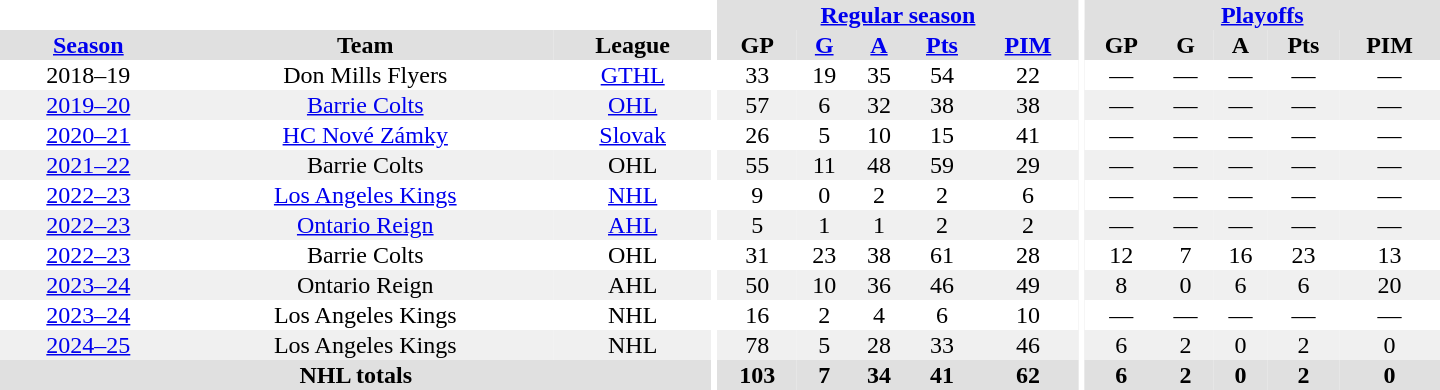<table border="0" cellpadding="1" cellspacing="0" style="text-align:center; width:60em">
<tr bgcolor="#e0e0e0">
<th colspan="3" bgcolor="#ffffff"></th>
<th rowspan="99" bgcolor="#ffffff"></th>
<th colspan="5"><a href='#'>Regular season</a></th>
<th rowspan="99" bgcolor="#ffffff"></th>
<th colspan="5"><a href='#'>Playoffs</a></th>
</tr>
<tr bgcolor="#e0e0e0">
<th><a href='#'>Season</a></th>
<th>Team</th>
<th>League</th>
<th>GP</th>
<th><a href='#'>G</a></th>
<th><a href='#'>A</a></th>
<th><a href='#'>Pts</a></th>
<th><a href='#'>PIM</a></th>
<th>GP</th>
<th>G</th>
<th>A</th>
<th>Pts</th>
<th>PIM</th>
</tr>
<tr>
<td>2018–19</td>
<td>Don Mills Flyers</td>
<td><a href='#'>GTHL</a></td>
<td>33</td>
<td>19</td>
<td>35</td>
<td>54</td>
<td>22</td>
<td>—</td>
<td>—</td>
<td>—</td>
<td>—</td>
<td>—</td>
</tr>
<tr bgcolor="#f0f0f0">
<td><a href='#'>2019–20</a></td>
<td><a href='#'>Barrie Colts</a></td>
<td><a href='#'>OHL</a></td>
<td>57</td>
<td>6</td>
<td>32</td>
<td>38</td>
<td>38</td>
<td>—</td>
<td>—</td>
<td>—</td>
<td>—</td>
<td>—</td>
</tr>
<tr>
<td><a href='#'>2020–21</a></td>
<td><a href='#'>HC Nové Zámky</a></td>
<td><a href='#'>Slovak</a></td>
<td>26</td>
<td>5</td>
<td>10</td>
<td>15</td>
<td>41</td>
<td>—</td>
<td>—</td>
<td>—</td>
<td>—</td>
<td>—</td>
</tr>
<tr bgcolor="#f0f0f0">
<td><a href='#'>2021–22</a></td>
<td>Barrie Colts</td>
<td>OHL</td>
<td>55</td>
<td>11</td>
<td>48</td>
<td>59</td>
<td>29</td>
<td>—</td>
<td>—</td>
<td>—</td>
<td>—</td>
<td>—</td>
</tr>
<tr>
<td><a href='#'>2022–23</a></td>
<td><a href='#'>Los Angeles Kings</a></td>
<td><a href='#'>NHL</a></td>
<td>9</td>
<td>0</td>
<td>2</td>
<td>2</td>
<td>6</td>
<td>—</td>
<td>—</td>
<td>—</td>
<td>—</td>
<td>—</td>
</tr>
<tr bgcolor="#f0f0f0">
<td><a href='#'>2022–23</a></td>
<td><a href='#'>Ontario Reign</a></td>
<td><a href='#'>AHL</a></td>
<td>5</td>
<td>1</td>
<td>1</td>
<td>2</td>
<td>2</td>
<td>—</td>
<td>—</td>
<td>—</td>
<td>—</td>
<td>—</td>
</tr>
<tr>
<td><a href='#'>2022–23</a></td>
<td>Barrie Colts</td>
<td>OHL</td>
<td>31</td>
<td>23</td>
<td>38</td>
<td>61</td>
<td>28</td>
<td>12</td>
<td>7</td>
<td>16</td>
<td>23</td>
<td>13</td>
</tr>
<tr bgcolor="#f0f0f0">
<td><a href='#'>2023–24</a></td>
<td>Ontario Reign</td>
<td>AHL</td>
<td>50</td>
<td>10</td>
<td>36</td>
<td>46</td>
<td>49</td>
<td>8</td>
<td>0</td>
<td>6</td>
<td>6</td>
<td>20</td>
</tr>
<tr>
<td><a href='#'>2023–24</a></td>
<td>Los Angeles Kings</td>
<td>NHL</td>
<td>16</td>
<td>2</td>
<td>4</td>
<td>6</td>
<td>10</td>
<td>—</td>
<td>—</td>
<td>—</td>
<td>—</td>
<td>—</td>
</tr>
<tr bgcolor="#f0f0f0">
<td><a href='#'>2024–25</a></td>
<td>Los Angeles Kings</td>
<td>NHL</td>
<td>78</td>
<td>5</td>
<td>28</td>
<td>33</td>
<td>46</td>
<td>6</td>
<td>2</td>
<td>0</td>
<td>2</td>
<td>0</td>
</tr>
<tr bgcolor="#e0e0e0">
<th colspan="3">NHL totals</th>
<th>103</th>
<th>7</th>
<th>34</th>
<th>41</th>
<th>62</th>
<th>6</th>
<th>2</th>
<th>0</th>
<th>2</th>
<th>0</th>
</tr>
</table>
